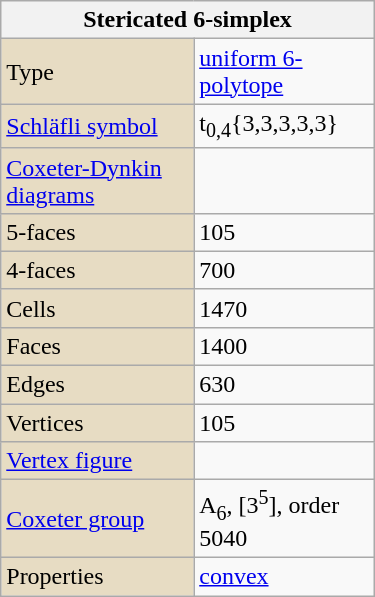<table class="wikitable" align="right" style="margin-left:10px" width="250">
<tr>
<th bgcolor=#e7dcc3 colspan=2>Stericated 6-simplex</th>
</tr>
<tr>
<td bgcolor=#e7dcc3>Type</td>
<td><a href='#'>uniform 6-polytope</a></td>
</tr>
<tr>
<td bgcolor=#e7dcc3><a href='#'>Schläfli symbol</a></td>
<td>t<sub>0,4</sub>{3,3,3,3,3}</td>
</tr>
<tr>
<td bgcolor=#e7dcc3><a href='#'>Coxeter-Dynkin diagrams</a></td>
<td></td>
</tr>
<tr>
<td bgcolor=#e7dcc3>5-faces</td>
<td>105</td>
</tr>
<tr>
<td bgcolor=#e7dcc3>4-faces</td>
<td>700</td>
</tr>
<tr>
<td bgcolor=#e7dcc3>Cells</td>
<td>1470</td>
</tr>
<tr>
<td bgcolor=#e7dcc3>Faces</td>
<td>1400</td>
</tr>
<tr>
<td bgcolor=#e7dcc3>Edges</td>
<td>630</td>
</tr>
<tr>
<td bgcolor=#e7dcc3>Vertices</td>
<td>105</td>
</tr>
<tr>
<td bgcolor=#e7dcc3><a href='#'>Vertex figure</a></td>
<td></td>
</tr>
<tr>
<td bgcolor=#e7dcc3><a href='#'>Coxeter group</a></td>
<td>A<sub>6</sub>, [3<sup>5</sup>], order 5040</td>
</tr>
<tr>
<td bgcolor=#e7dcc3>Properties</td>
<td><a href='#'>convex</a></td>
</tr>
</table>
